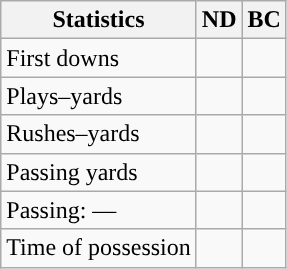<table class="wikitable" style="float:left">
<tr>
<th>Statistics</th>
<th>ND</th>
<th>BC</th>
</tr>
<tr>
<td>First downs</td>
<td></td>
<td></td>
</tr>
<tr>
<td>Plays–yards</td>
<td></td>
<td></td>
</tr>
<tr>
<td>Rushes–yards</td>
<td></td>
<td></td>
</tr>
<tr>
<td>Passing yards</td>
<td></td>
<td></td>
</tr>
<tr>
<td>Passing: ––</td>
<td></td>
<td></td>
</tr>
<tr>
<td>Time of possession</td>
<td></td>
<td></td>
</tr>
</table>
